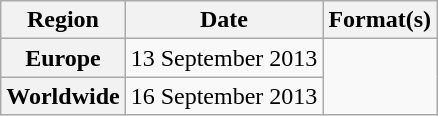<table class="wikitable plainrowheaders">
<tr>
<th scope="col">Region</th>
<th scope="col">Date</th>
<th scope="col">Format(s)</th>
</tr>
<tr>
<th scope="row">Europe</th>
<td rowspan="1">13 September 2013</td>
<td rowspan="2"></td>
</tr>
<tr>
<th scope="row">Worldwide</th>
<td rowspan="1">16 September 2013</td>
</tr>
</table>
